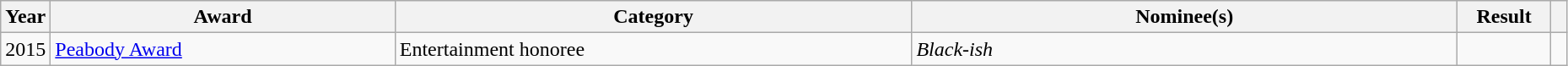<table class="wikitable sortable" style="width:98%">
<tr>
<th scope="col" style="width:3%;">Year</th>
<th scope="col" style="width:22%;">Award</th>
<th scope="col" style="width:33%;">Category</th>
<th>Nominee(s)</th>
<th scope="col" style="width:6%;">Result</th>
<th scope="col" class="unsortable" style="width:1%;"></th>
</tr>
<tr>
<td>2015</td>
<td><a href='#'>Peabody Award</a></td>
<td>Entertainment honoree</td>
<td><em>Black-ish</em></td>
<td></td>
<td></td>
</tr>
</table>
